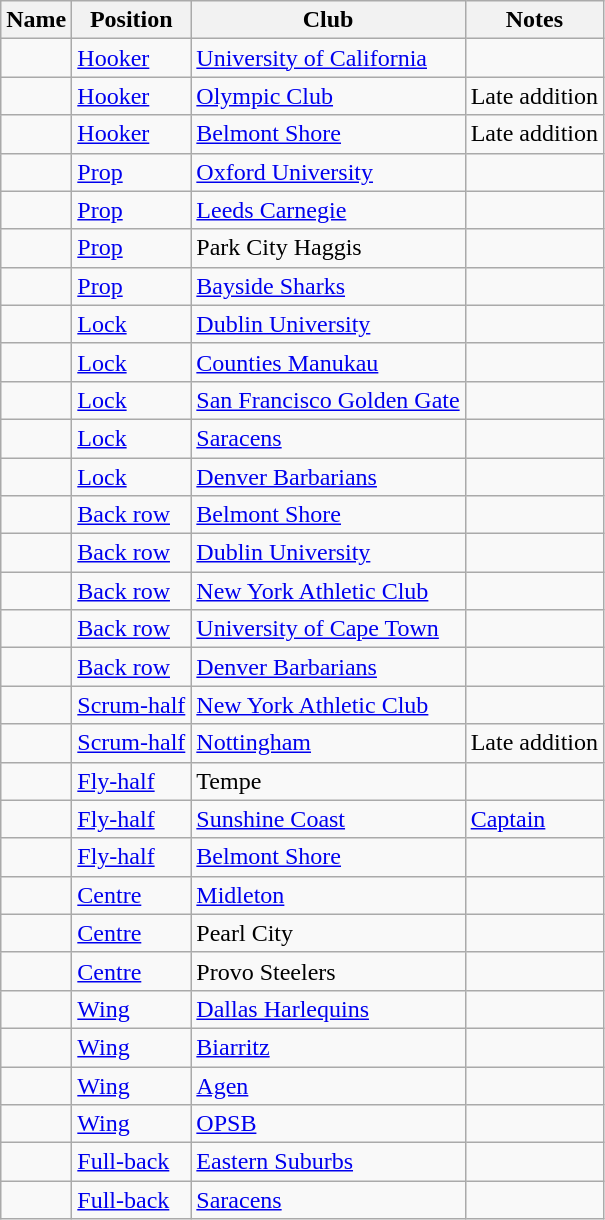<table class="wikitable sortable">
<tr>
<th>Name</th>
<th>Position</th>
<th>Club</th>
<th class="unsortable">Notes</th>
</tr>
<tr>
<td></td>
<td><a href='#'>Hooker</a></td>
<td><a href='#'>University of California</a></td>
<td></td>
</tr>
<tr>
<td></td>
<td><a href='#'>Hooker</a></td>
<td><a href='#'>Olympic Club</a></td>
<td>Late addition</td>
</tr>
<tr>
<td></td>
<td><a href='#'>Hooker</a></td>
<td><a href='#'>Belmont Shore</a></td>
<td>Late addition</td>
</tr>
<tr>
<td></td>
<td><a href='#'>Prop</a></td>
<td><a href='#'>Oxford University</a></td>
<td></td>
</tr>
<tr>
<td></td>
<td><a href='#'>Prop</a></td>
<td><a href='#'>Leeds Carnegie</a></td>
<td></td>
</tr>
<tr>
<td></td>
<td><a href='#'>Prop</a></td>
<td>Park City Haggis</td>
<td></td>
</tr>
<tr>
<td></td>
<td><a href='#'>Prop</a></td>
<td><a href='#'>Bayside Sharks</a></td>
<td></td>
</tr>
<tr>
<td></td>
<td><a href='#'>Lock</a></td>
<td><a href='#'>Dublin University</a></td>
<td></td>
</tr>
<tr>
<td></td>
<td><a href='#'>Lock</a></td>
<td><a href='#'>Counties Manukau</a></td>
<td></td>
</tr>
<tr>
<td></td>
<td><a href='#'>Lock</a></td>
<td><a href='#'>San Francisco Golden Gate</a></td>
<td></td>
</tr>
<tr>
<td></td>
<td><a href='#'>Lock</a></td>
<td><a href='#'>Saracens</a></td>
<td></td>
</tr>
<tr>
<td></td>
<td><a href='#'>Lock</a></td>
<td><a href='#'>Denver Barbarians</a></td>
<td></td>
</tr>
<tr>
<td></td>
<td><a href='#'>Back row</a></td>
<td><a href='#'>Belmont Shore</a></td>
<td></td>
</tr>
<tr>
<td></td>
<td><a href='#'>Back row</a></td>
<td><a href='#'>Dublin University</a></td>
<td></td>
</tr>
<tr>
<td></td>
<td><a href='#'>Back row</a></td>
<td><a href='#'>New York Athletic Club</a></td>
<td></td>
</tr>
<tr>
<td></td>
<td><a href='#'>Back row</a></td>
<td><a href='#'>University of Cape Town</a></td>
<td></td>
</tr>
<tr>
<td></td>
<td><a href='#'>Back row</a></td>
<td><a href='#'>Denver Barbarians</a></td>
<td></td>
</tr>
<tr>
<td></td>
<td><a href='#'>Scrum-half</a></td>
<td><a href='#'>New York Athletic Club</a></td>
<td></td>
</tr>
<tr>
<td></td>
<td><a href='#'>Scrum-half</a></td>
<td><a href='#'>Nottingham</a></td>
<td>Late addition</td>
</tr>
<tr>
<td></td>
<td><a href='#'>Fly-half</a></td>
<td>Tempe</td>
<td></td>
</tr>
<tr>
<td></td>
<td><a href='#'>Fly-half</a></td>
<td><a href='#'>Sunshine Coast</a></td>
<td><a href='#'>Captain</a></td>
</tr>
<tr>
<td></td>
<td><a href='#'>Fly-half</a></td>
<td><a href='#'>Belmont Shore</a></td>
<td></td>
</tr>
<tr>
<td></td>
<td><a href='#'>Centre</a></td>
<td><a href='#'>Midleton</a></td>
<td></td>
</tr>
<tr>
<td></td>
<td><a href='#'>Centre</a></td>
<td>Pearl City</td>
<td></td>
</tr>
<tr>
<td></td>
<td><a href='#'>Centre</a></td>
<td>Provo Steelers</td>
<td></td>
</tr>
<tr>
<td></td>
<td><a href='#'>Wing</a></td>
<td><a href='#'>Dallas Harlequins</a></td>
<td></td>
</tr>
<tr>
<td></td>
<td><a href='#'>Wing</a></td>
<td><a href='#'>Biarritz</a></td>
<td></td>
</tr>
<tr>
<td></td>
<td><a href='#'>Wing</a></td>
<td><a href='#'>Agen</a></td>
<td></td>
</tr>
<tr>
<td></td>
<td><a href='#'>Wing</a></td>
<td><a href='#'>OPSB</a></td>
<td></td>
</tr>
<tr>
<td></td>
<td><a href='#'>Full-back</a></td>
<td><a href='#'>Eastern Suburbs</a></td>
<td></td>
</tr>
<tr>
<td></td>
<td><a href='#'>Full-back</a></td>
<td><a href='#'>Saracens</a></td>
<td></td>
</tr>
</table>
